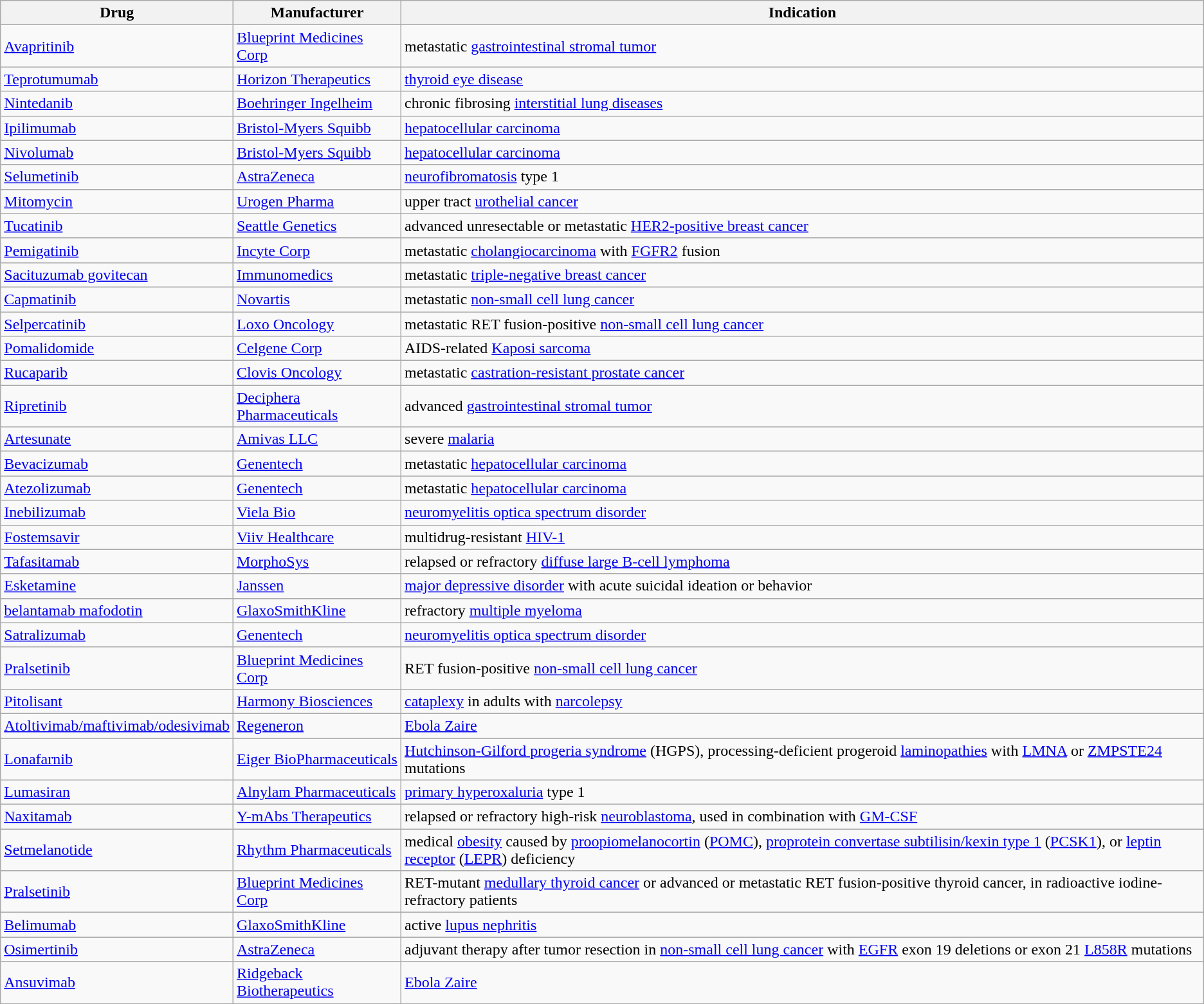<table class="sortable wikitable">
<tr>
<th>Drug</th>
<th>Manufacturer</th>
<th>Indication</th>
</tr>
<tr>
<td><a href='#'>Avapritinib</a></td>
<td><a href='#'>Blueprint Medicines Corp</a></td>
<td>metastatic <a href='#'>gastrointestinal stromal tumor</a></td>
</tr>
<tr>
<td><a href='#'>Teprotumumab</a></td>
<td><a href='#'>Horizon Therapeutics</a></td>
<td><a href='#'>thyroid eye disease</a></td>
</tr>
<tr>
<td><a href='#'>Nintedanib</a></td>
<td><a href='#'>Boehringer Ingelheim</a></td>
<td>chronic fibrosing <a href='#'>interstitial lung diseases</a></td>
</tr>
<tr>
<td><a href='#'>Ipilimumab</a></td>
<td><a href='#'>Bristol-Myers Squibb</a></td>
<td><a href='#'>hepatocellular carcinoma</a></td>
</tr>
<tr>
<td><a href='#'>Nivolumab</a></td>
<td><a href='#'>Bristol-Myers Squibb</a></td>
<td><a href='#'>hepatocellular carcinoma</a></td>
</tr>
<tr>
<td><a href='#'>Selumetinib</a></td>
<td><a href='#'>AstraZeneca</a></td>
<td><a href='#'>neurofibromatosis</a> type 1</td>
</tr>
<tr>
<td><a href='#'>Mitomycin</a></td>
<td><a href='#'>Urogen Pharma</a></td>
<td>upper tract <a href='#'>urothelial cancer</a></td>
</tr>
<tr>
<td><a href='#'>Tucatinib</a></td>
<td><a href='#'>Seattle Genetics</a></td>
<td>advanced unresectable or metastatic <a href='#'>HER2-positive breast cancer</a></td>
</tr>
<tr>
<td><a href='#'>Pemigatinib</a></td>
<td><a href='#'>Incyte Corp</a></td>
<td>metastatic <a href='#'>cholangiocarcinoma</a> with <a href='#'>FGFR2</a> fusion</td>
</tr>
<tr>
<td><a href='#'>Sacituzumab govitecan</a></td>
<td><a href='#'>Immunomedics</a></td>
<td>metastatic <a href='#'>triple-negative breast cancer</a></td>
</tr>
<tr>
<td><a href='#'>Capmatinib</a></td>
<td><a href='#'>Novartis</a></td>
<td>metastatic <a href='#'>non-small cell lung cancer</a></td>
</tr>
<tr>
<td><a href='#'>Selpercatinib</a></td>
<td><a href='#'>Loxo Oncology</a></td>
<td>metastatic RET fusion-positive <a href='#'>non-small cell lung cancer</a></td>
</tr>
<tr>
<td><a href='#'>Pomalidomide</a></td>
<td><a href='#'>Celgene Corp</a></td>
<td>AIDS-related <a href='#'>Kaposi sarcoma</a></td>
</tr>
<tr>
<td><a href='#'>Rucaparib</a></td>
<td><a href='#'>Clovis Oncology</a></td>
<td>metastatic <a href='#'>castration-resistant prostate cancer</a></td>
</tr>
<tr>
<td><a href='#'>Ripretinib</a></td>
<td><a href='#'>Deciphera Pharmaceuticals</a></td>
<td>advanced <a href='#'>gastrointestinal stromal tumor</a></td>
</tr>
<tr>
<td><a href='#'>Artesunate</a></td>
<td><a href='#'>Amivas LLC</a></td>
<td>severe <a href='#'>malaria</a></td>
</tr>
<tr>
<td><a href='#'>Bevacizumab</a></td>
<td><a href='#'>Genentech</a></td>
<td>metastatic <a href='#'>hepatocellular carcinoma</a></td>
</tr>
<tr>
<td><a href='#'>Atezolizumab</a></td>
<td><a href='#'>Genentech</a></td>
<td>metastatic <a href='#'>hepatocellular carcinoma</a></td>
</tr>
<tr>
<td><a href='#'>Inebilizumab</a></td>
<td><a href='#'>Viela Bio</a></td>
<td><a href='#'>neuromyelitis optica spectrum disorder</a></td>
</tr>
<tr>
<td><a href='#'>Fostemsavir</a></td>
<td><a href='#'>Viiv Healthcare</a></td>
<td>multidrug-resistant <a href='#'>HIV-1</a></td>
</tr>
<tr>
<td><a href='#'>Tafasitamab</a></td>
<td><a href='#'>MorphoSys</a></td>
<td>relapsed or refractory <a href='#'>diffuse large B-cell lymphoma</a></td>
</tr>
<tr>
<td><a href='#'>Esketamine</a></td>
<td><a href='#'>Janssen</a></td>
<td><a href='#'>major depressive disorder</a> with acute suicidal ideation or behavior</td>
</tr>
<tr>
<td><a href='#'>belantamab mafodotin</a></td>
<td><a href='#'>GlaxoSmithKline</a></td>
<td>refractory <a href='#'>multiple myeloma</a></td>
</tr>
<tr>
<td><a href='#'>Satralizumab</a></td>
<td><a href='#'>Genentech</a></td>
<td><a href='#'>neuromyelitis optica spectrum disorder</a></td>
</tr>
<tr>
<td><a href='#'>Pralsetinib</a></td>
<td><a href='#'>Blueprint Medicines Corp</a></td>
<td>RET fusion-positive <a href='#'>non-small cell lung cancer</a></td>
</tr>
<tr>
<td><a href='#'>Pitolisant</a></td>
<td><a href='#'>Harmony Biosciences</a></td>
<td><a href='#'>cataplexy</a> in adults with <a href='#'>narcolepsy</a></td>
</tr>
<tr>
<td><a href='#'>Atoltivimab/maftivimab/odesivimab</a></td>
<td><a href='#'>Regeneron</a></td>
<td><a href='#'>Ebola Zaire</a></td>
</tr>
<tr>
<td><a href='#'>Lonafarnib</a></td>
<td><a href='#'>Eiger BioPharmaceuticals</a></td>
<td><a href='#'>Hutchinson-Gilford progeria syndrome</a> (HGPS), processing-deficient progeroid <a href='#'>laminopathies</a> with <a href='#'>LMNA</a> or <a href='#'>ZMPSTE24</a> mutations</td>
</tr>
<tr>
<td><a href='#'>Lumasiran</a></td>
<td><a href='#'>Alnylam Pharmaceuticals</a></td>
<td><a href='#'>primary hyperoxaluria</a> type 1</td>
</tr>
<tr>
<td><a href='#'>Naxitamab</a></td>
<td><a href='#'>Y-mAbs Therapeutics</a></td>
<td>relapsed or refractory high-risk <a href='#'>neuroblastoma</a>, used in combination with <a href='#'>GM-CSF</a></td>
</tr>
<tr>
<td><a href='#'>Setmelanotide</a></td>
<td><a href='#'>Rhythm Pharmaceuticals</a></td>
<td>medical <a href='#'>obesity</a> caused by <a href='#'>proopiomelanocortin</a> (<a href='#'>POMC</a>), <a href='#'>proprotein convertase subtilisin/kexin type 1</a> (<a href='#'>PCSK1</a>), or <a href='#'>leptin receptor</a> (<a href='#'>LEPR</a>) deficiency</td>
</tr>
<tr>
<td><a href='#'>Pralsetinib</a></td>
<td><a href='#'>Blueprint Medicines Corp</a></td>
<td>RET-mutant <a href='#'>medullary thyroid cancer</a> or advanced or metastatic RET fusion-positive thyroid cancer, in radioactive iodine-refractory patients</td>
</tr>
<tr>
<td><a href='#'>Belimumab</a></td>
<td><a href='#'>GlaxoSmithKline</a></td>
<td>active <a href='#'>lupus nephritis</a></td>
</tr>
<tr>
<td><a href='#'>Osimertinib</a></td>
<td><a href='#'>AstraZeneca</a></td>
<td>adjuvant therapy after tumor resection in <a href='#'>non-small cell lung cancer</a> with <a href='#'>EGFR</a> exon 19 deletions or exon 21 <a href='#'>L858R</a> mutations</td>
</tr>
<tr>
<td><a href='#'>Ansuvimab</a></td>
<td><a href='#'>Ridgeback Biotherapeutics</a></td>
<td><a href='#'>Ebola Zaire</a></td>
</tr>
</table>
